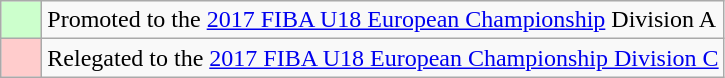<table class="wikitable">
<tr>
<td width=20px bgcolor="#ccffcc"></td>
<td>Promoted to the <a href='#'>2017 FIBA U18 European Championship</a> Division A</td>
</tr>
<tr>
<td width=20px bgcolor="#ffcccc"></td>
<td>Relegated to the <a href='#'>2017 FIBA U18 European Championship Division C</a></td>
</tr>
</table>
